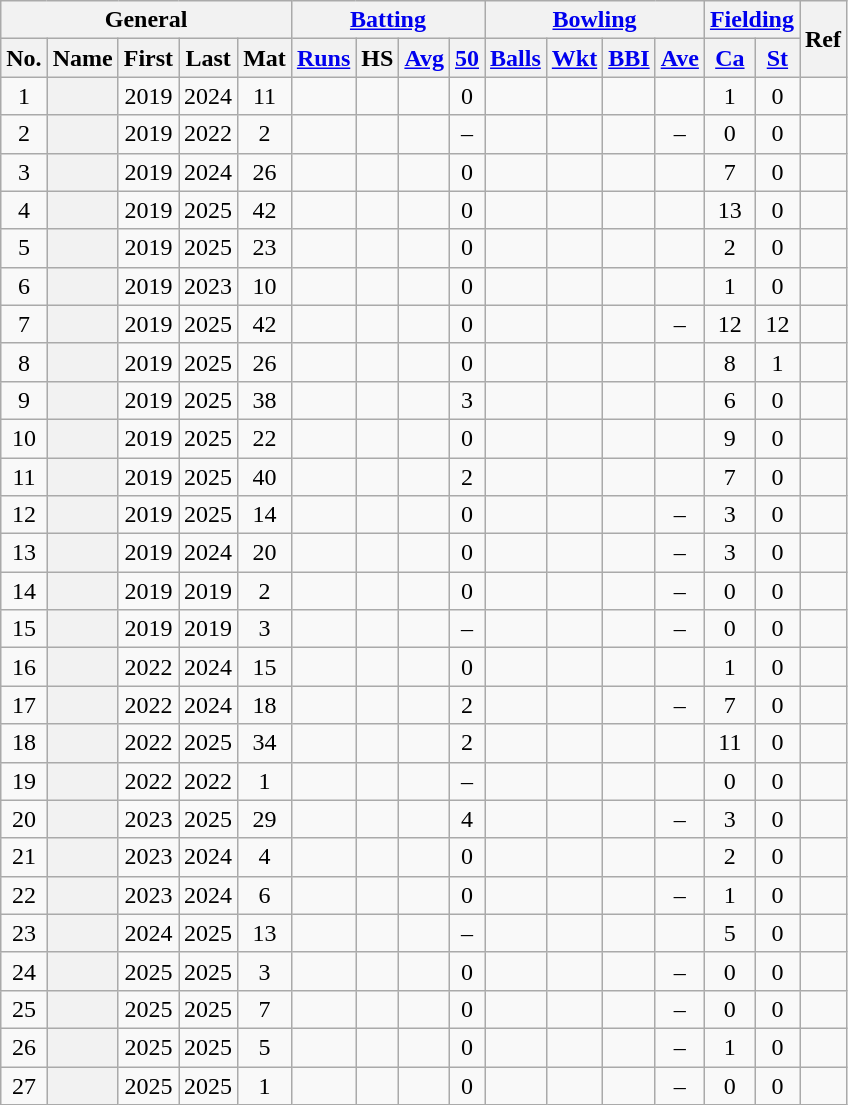<table class="wikitable plainrowheaders sortable" style="text-align:center; font-size:100%">
<tr align="center">
<th scope="col" colspan=5 class="unsortable">General</th>
<th scope="col" colspan=4 class="unsortable"><a href='#'>Batting</a></th>
<th scope="col" colspan=4 class="unsortable"><a href='#'>Bowling</a></th>
<th scope="col" colspan=2 class="unsortable"><a href='#'>Fielding</a></th>
<th scope="col" rowspan=2 class="unsortable">Ref</th>
</tr>
<tr align="center">
<th scope="col">No.</th>
<th scope="col">Name</th>
<th scope="col">First</th>
<th scope="col">Last</th>
<th scope="col">Mat</th>
<th scope="col"><a href='#'>Runs</a></th>
<th scope="col">HS</th>
<th scope="col"><a href='#'>Avg</a></th>
<th scope="col"><a href='#'>50</a></th>
<th scope="col"><a href='#'>Balls</a></th>
<th scope="col"><a href='#'>Wkt</a></th>
<th scope="col"><a href='#'>BBI</a></th>
<th scope="col"><a href='#'>Ave</a></th>
<th scope="col"><a href='#'>Ca</a></th>
<th scope="col"><a href='#'>St</a></th>
</tr>
<tr align="center">
<td>1</td>
<th scope="row"></th>
<td>2019</td>
<td>2024</td>
<td>11</td>
<td></td>
<td></td>
<td></td>
<td>0</td>
<td></td>
<td></td>
<td></td>
<td></td>
<td>1</td>
<td>0</td>
<td></td>
</tr>
<tr align="center">
<td>2</td>
<th scope="row"></th>
<td>2019</td>
<td>2022</td>
<td>2</td>
<td></td>
<td></td>
<td></td>
<td>–</td>
<td></td>
<td></td>
<td></td>
<td>–</td>
<td>0</td>
<td>0</td>
<td></td>
</tr>
<tr align="center">
<td>3</td>
<th scope="row"></th>
<td>2019</td>
<td>2024</td>
<td>26</td>
<td></td>
<td></td>
<td></td>
<td>0</td>
<td></td>
<td></td>
<td></td>
<td></td>
<td>7</td>
<td>0</td>
<td></td>
</tr>
<tr align="center">
<td>4</td>
<th scope="row"></th>
<td>2019</td>
<td>2025</td>
<td>42</td>
<td></td>
<td></td>
<td></td>
<td>0</td>
<td></td>
<td></td>
<td></td>
<td></td>
<td>13</td>
<td>0</td>
<td></td>
</tr>
<tr align="center">
<td>5</td>
<th scope="row"></th>
<td>2019</td>
<td>2025</td>
<td>23</td>
<td></td>
<td></td>
<td></td>
<td>0</td>
<td></td>
<td></td>
<td></td>
<td></td>
<td>2</td>
<td>0</td>
<td></td>
</tr>
<tr align="center">
<td>6</td>
<th scope="row"></th>
<td>2019</td>
<td>2023</td>
<td>10</td>
<td></td>
<td></td>
<td></td>
<td>0</td>
<td></td>
<td></td>
<td></td>
<td></td>
<td>1</td>
<td>0</td>
<td></td>
</tr>
<tr align="center">
<td>7</td>
<th scope="row"></th>
<td>2019</td>
<td>2025</td>
<td>42</td>
<td></td>
<td></td>
<td></td>
<td>0</td>
<td></td>
<td></td>
<td></td>
<td>–</td>
<td>12</td>
<td>12</td>
<td></td>
</tr>
<tr align="center">
<td>8</td>
<th scope="row"></th>
<td>2019</td>
<td>2025</td>
<td>26</td>
<td></td>
<td></td>
<td></td>
<td>0</td>
<td></td>
<td></td>
<td></td>
<td></td>
<td>8</td>
<td>1</td>
<td></td>
</tr>
<tr align="center">
<td>9</td>
<th scope="row"></th>
<td>2019</td>
<td>2025</td>
<td>38</td>
<td></td>
<td></td>
<td></td>
<td>3</td>
<td></td>
<td></td>
<td></td>
<td></td>
<td>6</td>
<td>0</td>
<td></td>
</tr>
<tr align="center">
<td>10</td>
<th scope="row"></th>
<td>2019</td>
<td>2025</td>
<td>22</td>
<td></td>
<td></td>
<td></td>
<td>0</td>
<td></td>
<td></td>
<td></td>
<td></td>
<td>9</td>
<td>0</td>
<td></td>
</tr>
<tr align="center">
<td>11</td>
<th scope="row"></th>
<td>2019</td>
<td>2025</td>
<td>40</td>
<td></td>
<td></td>
<td></td>
<td>2</td>
<td></td>
<td></td>
<td></td>
<td></td>
<td>7</td>
<td>0</td>
<td></td>
</tr>
<tr align="center">
<td>12</td>
<th scope="row"></th>
<td>2019</td>
<td>2025</td>
<td>14</td>
<td></td>
<td></td>
<td></td>
<td>0</td>
<td></td>
<td></td>
<td></td>
<td>–</td>
<td>3</td>
<td>0</td>
<td></td>
</tr>
<tr align="center">
<td>13</td>
<th scope="row"></th>
<td>2019</td>
<td>2024</td>
<td>20</td>
<td></td>
<td></td>
<td></td>
<td>0</td>
<td></td>
<td></td>
<td></td>
<td>–</td>
<td>3</td>
<td>0</td>
<td></td>
</tr>
<tr align="center">
<td>14</td>
<th scope="row"></th>
<td>2019</td>
<td>2019</td>
<td>2</td>
<td></td>
<td></td>
<td></td>
<td>0</td>
<td></td>
<td></td>
<td></td>
<td>–</td>
<td>0</td>
<td>0</td>
<td></td>
</tr>
<tr align="center">
<td>15</td>
<th scope="row"></th>
<td>2019</td>
<td>2019</td>
<td>3</td>
<td></td>
<td></td>
<td></td>
<td>–</td>
<td></td>
<td></td>
<td></td>
<td>–</td>
<td>0</td>
<td>0</td>
<td></td>
</tr>
<tr align="center">
<td>16</td>
<th scope="row"></th>
<td>2022</td>
<td>2024</td>
<td>15</td>
<td></td>
<td></td>
<td></td>
<td>0</td>
<td></td>
<td></td>
<td></td>
<td></td>
<td>1</td>
<td>0</td>
<td></td>
</tr>
<tr align="center">
<td>17</td>
<th scope="row"></th>
<td>2022</td>
<td>2024</td>
<td>18</td>
<td></td>
<td></td>
<td></td>
<td>2</td>
<td></td>
<td></td>
<td></td>
<td>–</td>
<td>7</td>
<td>0</td>
<td></td>
</tr>
<tr align="center">
<td>18</td>
<th scope="row"></th>
<td>2022</td>
<td>2025</td>
<td>34</td>
<td></td>
<td></td>
<td></td>
<td>2</td>
<td></td>
<td></td>
<td></td>
<td></td>
<td>11</td>
<td>0</td>
<td></td>
</tr>
<tr align="center">
<td>19</td>
<th scope="row"></th>
<td>2022</td>
<td>2022</td>
<td>1</td>
<td></td>
<td></td>
<td></td>
<td>–</td>
<td></td>
<td></td>
<td></td>
<td></td>
<td>0</td>
<td>0</td>
<td></td>
</tr>
<tr align="center">
<td>20</td>
<th scope="row"></th>
<td>2023</td>
<td>2025</td>
<td>29</td>
<td></td>
<td></td>
<td></td>
<td>4</td>
<td></td>
<td></td>
<td></td>
<td>–</td>
<td>3</td>
<td>0</td>
<td></td>
</tr>
<tr align="center">
<td>21</td>
<th scope="row"></th>
<td>2023</td>
<td>2024</td>
<td>4</td>
<td></td>
<td></td>
<td></td>
<td>0</td>
<td></td>
<td></td>
<td></td>
<td></td>
<td>2</td>
<td>0</td>
<td></td>
</tr>
<tr align="center">
<td>22</td>
<th scope="row"></th>
<td>2023</td>
<td>2024</td>
<td>6</td>
<td></td>
<td></td>
<td></td>
<td>0</td>
<td></td>
<td></td>
<td></td>
<td>–</td>
<td>1</td>
<td>0</td>
<td></td>
</tr>
<tr align="center">
<td>23</td>
<th scope="row"></th>
<td>2024</td>
<td>2025</td>
<td>13</td>
<td></td>
<td></td>
<td></td>
<td>–</td>
<td></td>
<td></td>
<td></td>
<td></td>
<td>5</td>
<td>0</td>
<td></td>
</tr>
<tr align="center">
<td>24</td>
<th scope="row"></th>
<td>2025</td>
<td>2025</td>
<td>3</td>
<td></td>
<td></td>
<td></td>
<td>0</td>
<td></td>
<td></td>
<td></td>
<td>–</td>
<td>0</td>
<td>0</td>
<td></td>
</tr>
<tr align="center">
<td>25</td>
<th scope="row"></th>
<td>2025</td>
<td>2025</td>
<td>7</td>
<td></td>
<td></td>
<td></td>
<td>0</td>
<td></td>
<td></td>
<td></td>
<td>–</td>
<td>0</td>
<td>0</td>
<td></td>
</tr>
<tr align="center">
<td>26</td>
<th scope="row"></th>
<td>2025</td>
<td>2025</td>
<td>5</td>
<td></td>
<td></td>
<td></td>
<td>0</td>
<td></td>
<td></td>
<td></td>
<td>–</td>
<td>1</td>
<td>0</td>
<td></td>
</tr>
<tr align="center">
<td>27</td>
<th scope="row"></th>
<td>2025</td>
<td>2025</td>
<td>1</td>
<td></td>
<td></td>
<td></td>
<td>0</td>
<td></td>
<td></td>
<td></td>
<td>–</td>
<td>0</td>
<td>0</td>
<td></td>
</tr>
</table>
